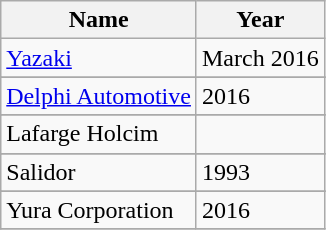<table class="wikitable">
<tr>
<th>Name</th>
<th>Year</th>
</tr>
<tr>
<td><a href='#'>Yazaki</a></td>
<td>March 2016</td>
</tr>
<tr>
</tr>
<tr>
<td><a href='#'>Delphi Automotive</a></td>
<td>2016</td>
</tr>
<tr>
</tr>
<tr>
<td>Lafarge Holcim</td>
<td></td>
</tr>
<tr>
</tr>
<tr>
<td>Salidor</td>
<td>1993</td>
</tr>
<tr>
</tr>
<tr>
<td>Yura Corporation</td>
<td>2016</td>
</tr>
<tr>
</tr>
</table>
